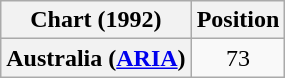<table class="wikitable plainrowheaders" style="text-align:center">
<tr>
<th scope="col">Chart (1992)</th>
<th scope="col">Position</th>
</tr>
<tr>
<th scope="row">Australia (<a href='#'>ARIA</a>)</th>
<td>73</td>
</tr>
</table>
